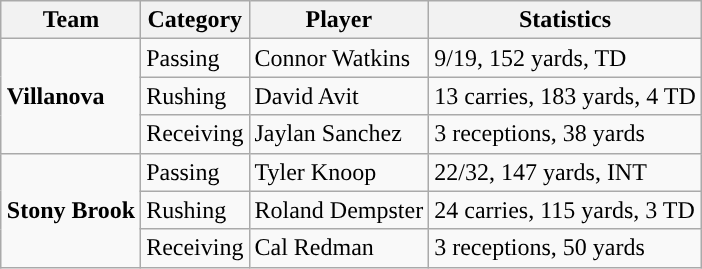<table class="wikitable" style="float: right;">
<tr>
<th>Team</th>
<th>Category</th>
<th>Player</th>
<th>Statistics</th>
</tr>
<tr>
<td rowspan=3><strong>Villanova</strong></td>
<td>Passing</td>
<td>Connor Watkins</td>
<td>9/19, 152 yards, TD</td>
</tr>
<tr>
<td>Rushing</td>
<td>David Avit</td>
<td>13 carries, 183 yards, 4 TD</td>
</tr>
<tr>
<td>Receiving</td>
<td>Jaylan Sanchez</td>
<td>3 receptions, 38 yards</td>
</tr>
<tr>
<td rowspan=3><strong>Stony Brook</strong></td>
<td>Passing</td>
<td>Tyler Knoop</td>
<td>22/32, 147 yards, INT</td>
</tr>
<tr>
<td>Rushing</td>
<td>Roland Dempster</td>
<td>24 carries, 115 yards, 3 TD</td>
</tr>
<tr>
<td>Receiving</td>
<td>Cal Redman</td>
<td>3 receptions, 50 yards</td>
</tr>
</table>
